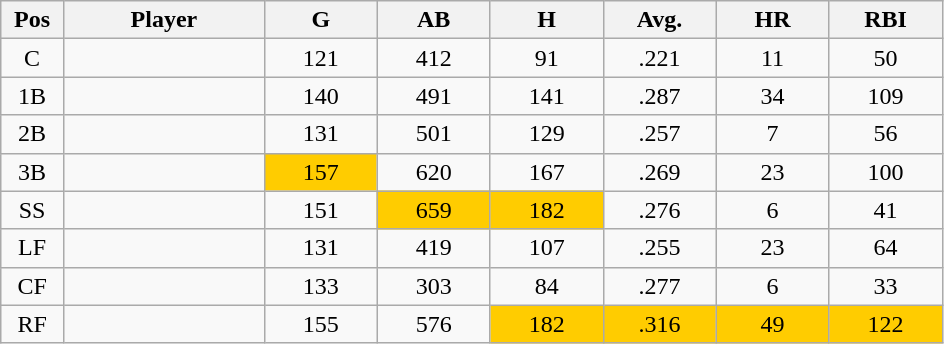<table class="wikitable sortable">
<tr>
<th bgcolor="#DDDDFF" width="5%">Pos</th>
<th bgcolor="#DDDDFF" width="16%">Player</th>
<th bgcolor="#DDDDFF" width="9%">G</th>
<th bgcolor="#DDDDFF" width="9%">AB</th>
<th bgcolor="#DDDDFF" width="9%">H</th>
<th bgcolor="#DDDDFF" width="9%">Avg.</th>
<th bgcolor="#DDDDFF" width="9%">HR</th>
<th bgcolor="#DDDDFF" width="9%">RBI</th>
</tr>
<tr align="center">
<td>C</td>
<td></td>
<td>121</td>
<td>412</td>
<td>91</td>
<td>.221</td>
<td>11</td>
<td>50</td>
</tr>
<tr align="center">
<td>1B</td>
<td></td>
<td>140</td>
<td>491</td>
<td>141</td>
<td>.287</td>
<td>34</td>
<td>109</td>
</tr>
<tr align="center">
<td>2B</td>
<td></td>
<td>131</td>
<td>501</td>
<td>129</td>
<td>.257</td>
<td>7</td>
<td>56</td>
</tr>
<tr align="center">
<td>3B</td>
<td></td>
<td bgcolor="#FFCC00">157</td>
<td>620</td>
<td>167</td>
<td>.269</td>
<td>23</td>
<td>100</td>
</tr>
<tr align="center">
<td>SS</td>
<td></td>
<td>151</td>
<td bgcolor="#FFCC00">659</td>
<td bgcolor="#FFCC00">182</td>
<td>.276</td>
<td>6</td>
<td>41</td>
</tr>
<tr align="center">
<td>LF</td>
<td></td>
<td>131</td>
<td>419</td>
<td>107</td>
<td>.255</td>
<td>23</td>
<td>64</td>
</tr>
<tr align="center">
<td>CF</td>
<td></td>
<td>133</td>
<td>303</td>
<td>84</td>
<td>.277</td>
<td>6</td>
<td>33</td>
</tr>
<tr align="center">
<td>RF</td>
<td></td>
<td>155</td>
<td>576</td>
<td bgcolor="#FFCC00">182</td>
<td bgcolor="#FFCC00">.316</td>
<td bgcolor="#FFCC00">49</td>
<td bgcolor="#FFCC00">122</td>
</tr>
</table>
